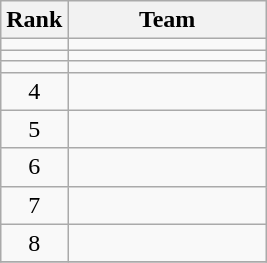<table class=wikitable style="text-align:center;">
<tr>
<th>Rank</th>
<th width=125>Team</th>
</tr>
<tr>
<td></td>
<td align=left></td>
</tr>
<tr>
<td></td>
<td align=left></td>
</tr>
<tr>
<td></td>
<td align=left></td>
</tr>
<tr>
<td>4</td>
<td align=left></td>
</tr>
<tr>
<td>5</td>
<td align=left></td>
</tr>
<tr>
<td>6</td>
<td align=left></td>
</tr>
<tr>
<td>7</td>
<td align=left></td>
</tr>
<tr>
<td>8</td>
<td align=left></td>
</tr>
<tr>
</tr>
</table>
